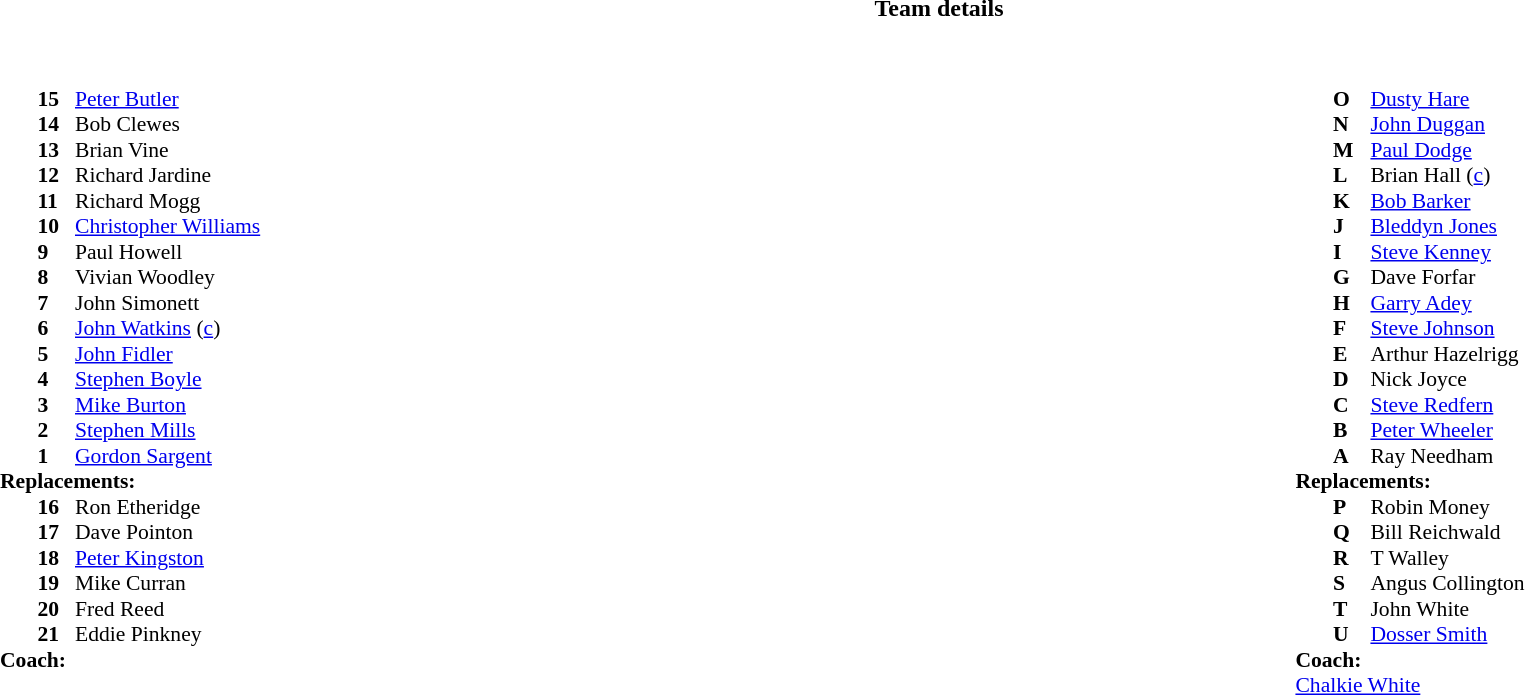<table border="0" width="100%" class="collapsible collapsed">
<tr>
<th>Team details</th>
</tr>
<tr>
<td><br><table width="100%">
<tr>
<td valign="top" width="50%"><br><table style="font-size: 90%" cellspacing="0" cellpadding="0">
<tr>
<th width="25"></th>
<th width="25"></th>
</tr>
<tr>
<td></td>
<td><strong>15</strong></td>
<td><a href='#'>Peter Butler</a></td>
</tr>
<tr>
<td></td>
<td><strong>14</strong></td>
<td>Bob Clewes</td>
</tr>
<tr>
<td></td>
<td><strong>13</strong></td>
<td>Brian Vine</td>
</tr>
<tr>
<td></td>
<td><strong>12</strong></td>
<td>Richard Jardine</td>
</tr>
<tr>
<td></td>
<td><strong>11</strong></td>
<td>Richard Mogg</td>
</tr>
<tr>
<td></td>
<td><strong>10</strong></td>
<td><a href='#'>Christopher Williams</a></td>
</tr>
<tr>
<td></td>
<td><strong>9</strong></td>
<td>Paul Howell</td>
</tr>
<tr>
<td></td>
<td><strong>8</strong></td>
<td>Vivian Woodley</td>
</tr>
<tr>
<td></td>
<td><strong>7</strong></td>
<td>John Simonett</td>
</tr>
<tr>
<td></td>
<td><strong>6</strong></td>
<td><a href='#'>John Watkins</a> (<a href='#'>c</a>)</td>
</tr>
<tr>
<td></td>
<td><strong>5</strong></td>
<td><a href='#'>John Fidler</a></td>
</tr>
<tr>
<td></td>
<td><strong>4</strong></td>
<td><a href='#'>Stephen Boyle</a></td>
</tr>
<tr>
<td></td>
<td><strong>3</strong></td>
<td><a href='#'>Mike Burton</a></td>
</tr>
<tr>
<td></td>
<td><strong>2</strong></td>
<td><a href='#'>Stephen Mills</a></td>
</tr>
<tr>
<td></td>
<td><strong>1</strong></td>
<td><a href='#'>Gordon Sargent</a></td>
</tr>
<tr>
<td colspan=3><strong>Replacements:</strong></td>
</tr>
<tr>
<td></td>
<td><strong>16</strong></td>
<td>Ron Etheridge</td>
</tr>
<tr>
<td></td>
<td><strong>17</strong></td>
<td>Dave Pointon</td>
</tr>
<tr>
<td></td>
<td><strong>18</strong></td>
<td><a href='#'>Peter Kingston</a></td>
</tr>
<tr>
<td></td>
<td><strong>19</strong></td>
<td>Mike Curran</td>
</tr>
<tr>
<td></td>
<td><strong>20</strong></td>
<td>Fred Reed</td>
</tr>
<tr>
<td></td>
<td><strong>21</strong></td>
<td>Eddie Pinkney</td>
</tr>
<tr>
<td colspan=3><strong>Coach:</strong></td>
</tr>
<tr>
<td colspan="4"></td>
</tr>
</table>
</td>
<td valign="top" width="50%"><br><table style="font-size: 90%" cellspacing="0" cellpadding="0" align=center>
<tr>
<th width="25"></th>
<th width="25"></th>
</tr>
<tr>
<td></td>
<td><strong>O</strong></td>
<td><a href='#'>Dusty Hare</a></td>
</tr>
<tr>
<td></td>
<td><strong>N</strong></td>
<td><a href='#'>John Duggan</a></td>
</tr>
<tr>
<td></td>
<td><strong>M</strong></td>
<td><a href='#'>Paul Dodge</a></td>
</tr>
<tr>
<td></td>
<td><strong>L</strong></td>
<td>Brian Hall (<a href='#'>c</a>)</td>
</tr>
<tr>
<td></td>
<td><strong>K</strong></td>
<td><a href='#'>Bob Barker</a></td>
</tr>
<tr>
<td></td>
<td><strong>J</strong></td>
<td><a href='#'>Bleddyn Jones</a></td>
</tr>
<tr>
<td></td>
<td><strong>I</strong></td>
<td><a href='#'>Steve Kenney</a></td>
</tr>
<tr>
<td></td>
<td><strong>G</strong></td>
<td>Dave Forfar</td>
</tr>
<tr>
<td></td>
<td><strong>H</strong></td>
<td><a href='#'>Garry Adey</a></td>
</tr>
<tr>
<td></td>
<td><strong>F</strong></td>
<td><a href='#'>Steve Johnson</a></td>
</tr>
<tr>
<td></td>
<td><strong>E</strong></td>
<td>Arthur Hazelrigg</td>
</tr>
<tr>
<td></td>
<td><strong>D</strong></td>
<td>Nick Joyce</td>
</tr>
<tr>
<td></td>
<td><strong>C</strong></td>
<td><a href='#'>Steve Redfern</a></td>
</tr>
<tr>
<td></td>
<td><strong>B</strong></td>
<td><a href='#'>Peter Wheeler</a></td>
</tr>
<tr>
<td></td>
<td><strong>A</strong></td>
<td>Ray Needham</td>
</tr>
<tr>
<td colspan=3><strong>Replacements:</strong></td>
</tr>
<tr>
<td></td>
<td><strong>P</strong></td>
<td>Robin Money</td>
</tr>
<tr>
<td></td>
<td><strong>Q</strong></td>
<td>Bill Reichwald</td>
</tr>
<tr>
<td></td>
<td><strong>R</strong></td>
<td>T Walley</td>
</tr>
<tr>
<td></td>
<td><strong>S</strong></td>
<td>Angus Collington</td>
</tr>
<tr>
<td></td>
<td><strong>T</strong></td>
<td>John White</td>
</tr>
<tr>
<td></td>
<td><strong>U</strong></td>
<td><a href='#'>Dosser Smith</a></td>
</tr>
<tr>
<td colspan=3><strong>Coach:</strong></td>
</tr>
<tr>
<td colspan="4"><a href='#'>Chalkie White</a></td>
</tr>
</table>
</td>
</tr>
</table>
</td>
</tr>
</table>
